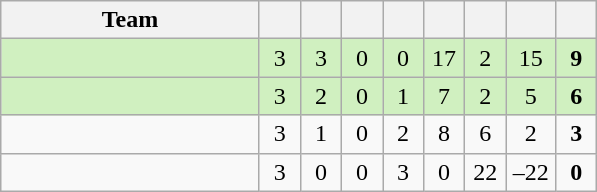<table class="wikitable" style="text-align: center;">
<tr>
<th width=165>Team</th>
<th width=20></th>
<th width=20></th>
<th width=20></th>
<th width=20></th>
<th width=20></th>
<th width=20></th>
<th width=26></th>
<th width=20></th>
</tr>
<tr bgcolor="#D0F0C0">
<td style="text-align:left;"></td>
<td>3</td>
<td>3</td>
<td>0</td>
<td>0</td>
<td>17</td>
<td>2</td>
<td>15</td>
<td><strong>9</strong></td>
</tr>
<tr bgcolor="#D0F0C0">
<td style="text-align:left;"></td>
<td>3</td>
<td>2</td>
<td>0</td>
<td>1</td>
<td>7</td>
<td>2</td>
<td>5</td>
<td><strong>6</strong></td>
</tr>
<tr>
<td style="text-align:left;"></td>
<td>3</td>
<td>1</td>
<td>0</td>
<td>2</td>
<td>8</td>
<td>6</td>
<td>2</td>
<td><strong>3</strong></td>
</tr>
<tr>
<td style="text-align:left;"></td>
<td>3</td>
<td>0</td>
<td>0</td>
<td>3</td>
<td>0</td>
<td>22</td>
<td>–22</td>
<td><strong>0</strong></td>
</tr>
</table>
